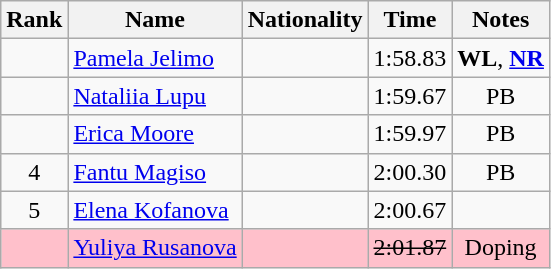<table class="wikitable sortable" style="text-align:center">
<tr>
<th>Rank</th>
<th>Name</th>
<th>Nationality</th>
<th>Time</th>
<th>Notes</th>
</tr>
<tr>
<td></td>
<td align=left><a href='#'>Pamela Jelimo</a></td>
<td align=left></td>
<td>1:58.83</td>
<td><strong>WL</strong>, <strong><a href='#'>NR</a></strong></td>
</tr>
<tr>
<td></td>
<td align=left><a href='#'>Nataliia Lupu</a></td>
<td align=left></td>
<td>1:59.67</td>
<td>PB</td>
</tr>
<tr>
<td></td>
<td align=left><a href='#'>Erica Moore</a></td>
<td align=left></td>
<td>1:59.97</td>
<td>PB</td>
</tr>
<tr>
<td>4</td>
<td align=left><a href='#'>Fantu Magiso</a></td>
<td align=left></td>
<td>2:00.30</td>
<td>PB</td>
</tr>
<tr>
<td>5</td>
<td align=left><a href='#'>Elena Kofanova</a></td>
<td align=left></td>
<td>2:00.67</td>
<td></td>
</tr>
<tr bgcolor=pink>
<td></td>
<td align=left><a href='#'>Yuliya Rusanova</a></td>
<td align=left></td>
<td><s>2:01.87 </s></td>
<td>Doping</td>
</tr>
</table>
